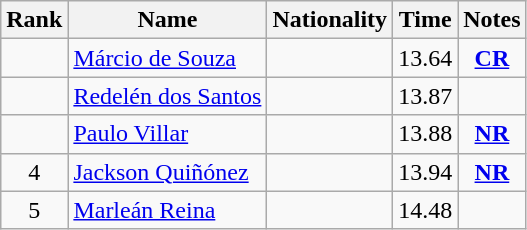<table class="wikitable sortable" style="text-align:center">
<tr>
<th>Rank</th>
<th>Name</th>
<th>Nationality</th>
<th>Time</th>
<th>Notes</th>
</tr>
<tr>
<td></td>
<td align=left><a href='#'>Márcio de Souza</a></td>
<td align=left></td>
<td>13.64</td>
<td><strong><a href='#'>CR</a></strong></td>
</tr>
<tr>
<td></td>
<td align=left><a href='#'>Redelén dos Santos</a></td>
<td align=left></td>
<td>13.87</td>
<td></td>
</tr>
<tr>
<td></td>
<td align=left><a href='#'>Paulo Villar</a></td>
<td align=left></td>
<td>13.88</td>
<td><strong><a href='#'>NR</a></strong></td>
</tr>
<tr>
<td>4</td>
<td align=left><a href='#'>Jackson Quiñónez</a></td>
<td align=left></td>
<td>13.94</td>
<td><strong><a href='#'>NR</a></strong></td>
</tr>
<tr>
<td>5</td>
<td align=left><a href='#'>Marleán Reina</a></td>
<td align=left></td>
<td>14.48</td>
<td></td>
</tr>
</table>
